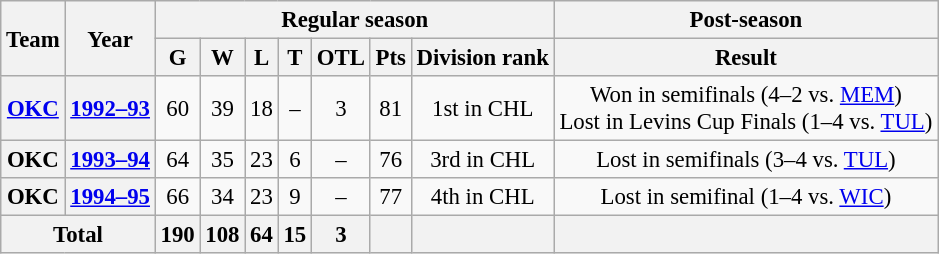<table class="wikitable" style="font-size: 95%; text-align:center;">
<tr>
<th rowspan="2">Team</th>
<th rowspan="2">Year</th>
<th colspan="7">Regular season</th>
<th colspan="1">Post-season</th>
</tr>
<tr>
<th>G</th>
<th>W</th>
<th>L</th>
<th>T</th>
<th>OTL</th>
<th>Pts</th>
<th>Division rank</th>
<th>Result</th>
</tr>
<tr>
<th><a href='#'>OKC</a></th>
<th><a href='#'>1992–93</a></th>
<td>60</td>
<td>39</td>
<td>18</td>
<td>–</td>
<td>3</td>
<td>81</td>
<td>1st in CHL</td>
<td>Won in semifinals (4–2 vs. <a href='#'>MEM</a>) <br> Lost in Levins Cup Finals (1–4 vs. <a href='#'>TUL</a>)</td>
</tr>
<tr>
<th>OKC</th>
<th><a href='#'>1993–94</a></th>
<td>64</td>
<td>35</td>
<td>23</td>
<td>6</td>
<td>–</td>
<td>76</td>
<td>3rd in CHL</td>
<td>Lost in semifinals (3–4 vs. <a href='#'>TUL</a>)</td>
</tr>
<tr>
<th>OKC</th>
<th><a href='#'>1994–95</a></th>
<td>66</td>
<td>34</td>
<td>23</td>
<td>9</td>
<td>–</td>
<td>77</td>
<td>4th in CHL</td>
<td>Lost in semifinal (1–4 vs. <a href='#'>WIC</a>)</td>
</tr>
<tr>
<th colspan="2">Total</th>
<th>190</th>
<th>108</th>
<th>64</th>
<th>15</th>
<th>3</th>
<th></th>
<th></th>
<th></th>
</tr>
</table>
